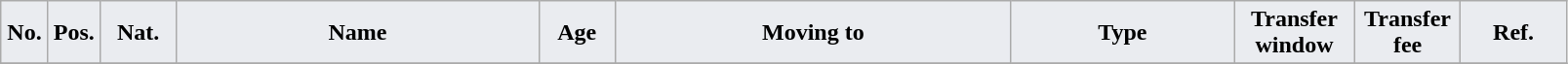<table class="wikitable" style="text-align:center">
<tr>
<th style="background:#eaecf0; color:#000000; width:25px;">Νο.</th>
<th style="background:#eaecf0; color:#000000; width:25px;">Pos.</th>
<th style="background:#eaecf0; color:#000000; width:45px;">Nat.</th>
<th style="background:#eaecf0; color:#000000; width:240px;">Name</th>
<th style="background:#eaecf0; color:#000000; width:45px;">Age</th>
<th style="background:#eaecf0; color:#000000; width:263px;">Moving to</th>
<th style="background:#eaecf0; color:#000000; width:145px;">Type</th>
<th style="background:#eaecf0; color:#000000; width:75px;">Transfer window</th>
<th style="background:#eaecf0; color:#000000; width:65px;">Transfer fee</th>
<th style="background:#eaecf0; color:#000000; width:65px;">Ref.</th>
</tr>
<tr>
</tr>
</table>
